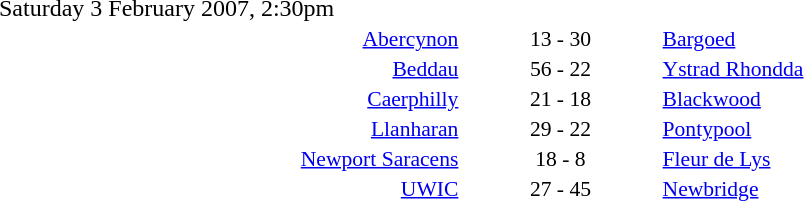<table style="width:70%;" cellspacing="1">
<tr>
<th width=35%></th>
<th width=15%></th>
<th></th>
</tr>
<tr>
<td>Saturday 3 February 2007, 2:30pm</td>
</tr>
<tr style=font-size:90%>
<td align=right><a href='#'>Abercynon</a></td>
<td align=center>13 - 30</td>
<td><a href='#'>Bargoed</a></td>
</tr>
<tr style=font-size:90%>
<td align=right><a href='#'>Beddau</a></td>
<td align=center>56 - 22</td>
<td><a href='#'>Ystrad Rhondda</a></td>
</tr>
<tr style=font-size:90%>
<td align=right><a href='#'>Caerphilly</a></td>
<td align=center>21 - 18</td>
<td><a href='#'>Blackwood</a></td>
</tr>
<tr style=font-size:90%>
<td align=right><a href='#'>Llanharan</a></td>
<td align=center>29 - 22</td>
<td><a href='#'>Pontypool</a></td>
</tr>
<tr style=font-size:90%>
<td align=right><a href='#'>Newport Saracens</a></td>
<td align=center>18 - 8</td>
<td><a href='#'>Fleur de Lys</a></td>
</tr>
<tr style=font-size:90%>
<td align=right><a href='#'>UWIC</a></td>
<td align=center>27 - 45</td>
<td><a href='#'>Newbridge</a></td>
</tr>
</table>
